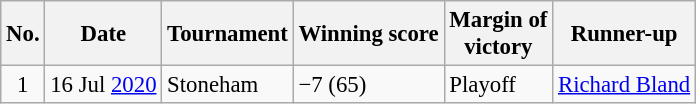<table class="wikitable" style="font-size:95%;">
<tr>
<th>No.</th>
<th>Date</th>
<th>Tournament</th>
<th>Winning score</th>
<th>Margin of<br>victory</th>
<th>Runner-up</th>
</tr>
<tr>
<td align=center>1</td>
<td align=right>16 Jul <a href='#'>2020</a></td>
<td>Stoneham</td>
<td>−7 (65)</td>
<td>Playoff</td>
<td> <a href='#'>Richard Bland</a></td>
</tr>
</table>
